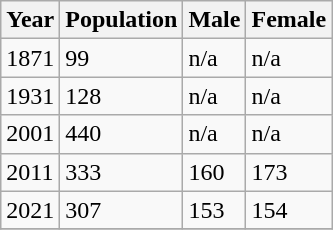<table class="wikitable sortable mw-collapsible">
<tr>
<th>Year</th>
<th>Population</th>
<th>Male</th>
<th>Female</th>
</tr>
<tr>
<td>1871 </td>
<td>99</td>
<td>n/a</td>
<td>n/a</td>
</tr>
<tr>
<td>1931 </td>
<td>128</td>
<td>n/a</td>
<td>n/a</td>
</tr>
<tr>
<td>2001 </td>
<td>440</td>
<td>n/a</td>
<td>n/a</td>
</tr>
<tr>
<td>2011 </td>
<td>333</td>
<td>160</td>
<td>173</td>
</tr>
<tr>
<td>2021 </td>
<td>307</td>
<td>153</td>
<td>154</td>
</tr>
<tr>
</tr>
</table>
